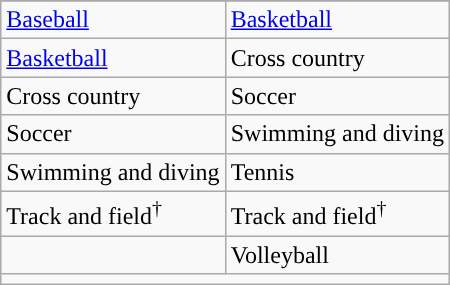<table class="wikitable" style= " ">
<tr>
</tr>
<tr>
<td><a href='#'>Baseball</a></td>
<td><a href='#'>Basketball</a></td>
</tr>
<tr>
<td><a href='#'>Basketball</a></td>
<td>Cross country</td>
</tr>
<tr>
<td>Cross country</td>
<td>Soccer</td>
</tr>
<tr>
<td>Soccer</td>
<td>Swimming and diving</td>
</tr>
<tr>
<td>Swimming and diving</td>
<td>Tennis</td>
</tr>
<tr>
<td>Track and field<sup>†</sup></td>
<td>Track and field<sup>†</sup></td>
</tr>
<tr>
<td></td>
<td>Volleyball</td>
</tr>
<tr>
<td colspan="2"></td>
</tr>
</table>
